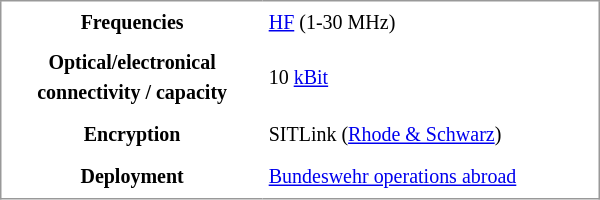<table border="0" cellspacing="0" cellpadding="4" style="float:right; margin:0 0 .5em 1em; width:400px; background:#fff; border-collapse:collapse; border:1px solid #999; font-size:smaller; line-height:1.5;" summary="Infobox SATCOMBW">
<tr style="text-align:center; color:#fff; background:#669; font-size:larger;">
</tr>
<tr>
<th>Frequencies</th>
<td><a href='#'>HF</a> (1-30 MHz)</td>
</tr>
<tr>
<th>Optical/electronical<br>connectivity / capacity</th>
<td>10 <a href='#'>kBit</a></td>
</tr>
<tr>
<th>Encryption</th>
<td>SITLink (<a href='#'>Rhode & Schwarz</a>)</td>
</tr>
<tr>
<th>Deployment</th>
<td><a href='#'>Bundeswehr operations abroad</a></td>
</tr>
</table>
